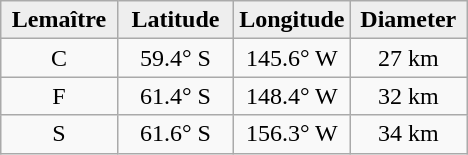<table class="wikitable">
<tr>
<th width="25%" style="background:#eeeeee;">Lemaître</th>
<th width="25%" style="background:#eeeeee;">Latitude</th>
<th width="25%" style="background:#eeeeee;">Longitude</th>
<th width="25%" style="background:#eeeeee;">Diameter</th>
</tr>
<tr>
<td align="center">C</td>
<td align="center">59.4° S</td>
<td align="center">145.6° W</td>
<td align="center">27 km</td>
</tr>
<tr>
<td align="center">F</td>
<td align="center">61.4° S</td>
<td align="center">148.4° W</td>
<td align="center">32 km</td>
</tr>
<tr>
<td align="center">S</td>
<td align="center">61.6° S</td>
<td align="center">156.3° W</td>
<td align="center">34 km</td>
</tr>
</table>
